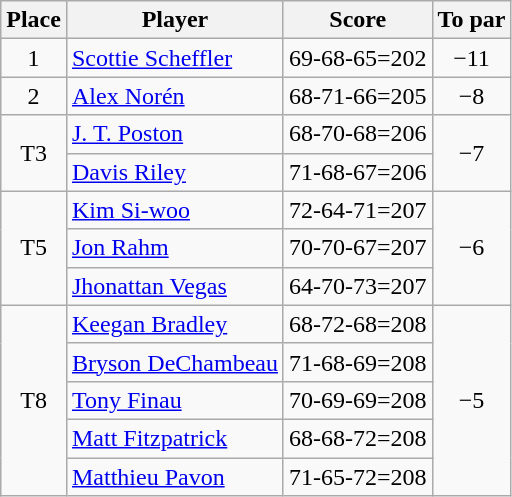<table class="wikitable">
<tr>
<th>Place</th>
<th>Player</th>
<th>Score</th>
<th>To par</th>
</tr>
<tr>
<td align=center>1</td>
<td> <a href='#'>Scottie Scheffler</a></td>
<td>69-68-65=202</td>
<td align=center>−11</td>
</tr>
<tr>
<td align=center>2</td>
<td> <a href='#'>Alex Norén</a></td>
<td>68-71-66=205</td>
<td align=center>−8</td>
</tr>
<tr>
<td rowspan=2 align=center>T3</td>
<td> <a href='#'>J. T. Poston</a></td>
<td>68-70-68=206</td>
<td rowspan=2 align=center>−7</td>
</tr>
<tr>
<td> <a href='#'>Davis Riley</a></td>
<td>71-68-67=206</td>
</tr>
<tr>
<td rowspan=3 align=center>T5</td>
<td> <a href='#'>Kim Si-woo</a></td>
<td>72-64-71=207</td>
<td rowspan=3 align=center>−6</td>
</tr>
<tr>
<td> <a href='#'>Jon Rahm</a></td>
<td>70-70-67=207</td>
</tr>
<tr>
<td> <a href='#'>Jhonattan Vegas</a></td>
<td>64-70-73=207</td>
</tr>
<tr>
<td rowspan=5 align=center>T8</td>
<td> <a href='#'>Keegan Bradley</a></td>
<td>68-72-68=208</td>
<td rowspan=5 align=center>−5</td>
</tr>
<tr>
<td> <a href='#'>Bryson DeChambeau</a></td>
<td>71-68-69=208</td>
</tr>
<tr>
<td> <a href='#'>Tony Finau</a></td>
<td>70-69-69=208</td>
</tr>
<tr>
<td> <a href='#'>Matt Fitzpatrick</a></td>
<td>68-68-72=208</td>
</tr>
<tr>
<td> <a href='#'>Matthieu Pavon</a></td>
<td>71-65-72=208</td>
</tr>
</table>
